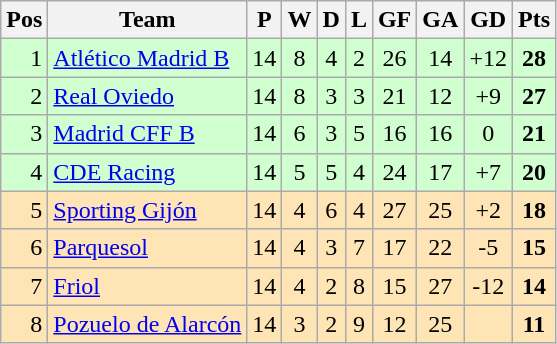<table class="wikitable sortable" style="text-align: center;">
<tr>
<th align="center">Pos</th>
<th align="center">Team</th>
<th align="center">P</th>
<th align="center">W</th>
<th align="center">D</th>
<th align="center">L</th>
<th align="center">GF</th>
<th align="center">GA</th>
<th align="center">GD</th>
<th align="center">Pts</th>
</tr>
<tr style="background:#D0FFD0;" align="center">
<td style="text-align:right;">1</td>
<td style="text-align:left;"><a href='#'>Atlético Madrid B</a></td>
<td>14</td>
<td>8</td>
<td>4</td>
<td>2</td>
<td>26</td>
<td>14</td>
<td>+12</td>
<td><strong>28</strong></td>
</tr>
<tr style="background:#D0FFD0;" align="center">
<td style="text-align:right;">2</td>
<td style="text-align:left;"><a href='#'>Real Oviedo</a></td>
<td>14</td>
<td>8</td>
<td>3</td>
<td>3</td>
<td>21</td>
<td>12</td>
<td>+9</td>
<td><strong>27</strong></td>
</tr>
<tr style="background:#D0FFD0;" align="center">
<td style="text-align:right;">3</td>
<td style="text-align:left;"><a href='#'>Madrid CFF B</a></td>
<td>14</td>
<td>6</td>
<td>3</td>
<td>5</td>
<td>16</td>
<td>16</td>
<td>0</td>
<td><strong>21</strong></td>
</tr>
<tr style="background:#D0FFD0;" align="center">
<td style="text-align:right;">4</td>
<td style="text-align:left;"><a href='#'>CDE Racing</a></td>
<td>14</td>
<td>5</td>
<td>5</td>
<td>4</td>
<td>24</td>
<td>17</td>
<td>+7</td>
<td><strong>20</strong></td>
</tr>
<tr style="background:#FFE4B5;" align="center">
<td style="text-align:right;">5</td>
<td style="text-align:left;"><a href='#'>Sporting Gijón</a></td>
<td>14</td>
<td>4</td>
<td>6</td>
<td>4</td>
<td>27</td>
<td>25</td>
<td>+2</td>
<td><strong>18</strong></td>
</tr>
<tr style="background:#FFE4B5;" align="center">
<td style="text-align:right;">6</td>
<td style="text-align:left;"><a href='#'>Parquesol</a></td>
<td>14</td>
<td>4</td>
<td>3</td>
<td>7</td>
<td>17</td>
<td>22</td>
<td>-5</td>
<td><strong>15</strong></td>
</tr>
<tr style="background:#FFE4B5;" align="center">
<td style="text-align:right;">7</td>
<td style="text-align:left;"><a href='#'>Friol</a></td>
<td>14</td>
<td>4</td>
<td>2</td>
<td>8</td>
<td>15</td>
<td>27</td>
<td>-12</td>
<td><strong>14</strong></td>
</tr>
<tr style="background:#FFE4B5;" align="center">
<td style="text-align:right;">8</td>
<td style="text-align:left;"><a href='#'>Pozuelo de Alarcón</a></td>
<td>14</td>
<td>3</td>
<td>2</td>
<td>9</td>
<td>12</td>
<td>25</td>
<td></td>
<td><strong>11</strong></td>
</tr>
</table>
